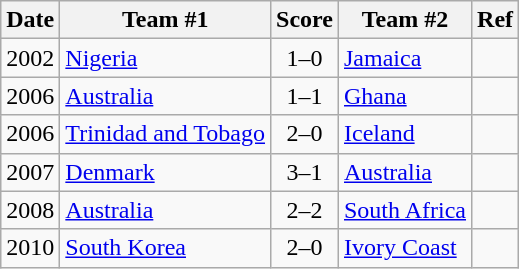<table class="wikitable sortable">
<tr>
<th>Date</th>
<th>Team #1</th>
<th>Score</th>
<th>Team #2</th>
<th>Ref</th>
</tr>
<tr>
<td>2002</td>
<td><a href='#'>Nigeria</a></td>
<td align=center>1–0</td>
<td><a href='#'>Jamaica</a></td>
<td></td>
</tr>
<tr>
<td>2006</td>
<td><a href='#'>Australia</a></td>
<td align=center>1–1</td>
<td><a href='#'>Ghana</a></td>
<td></td>
</tr>
<tr>
<td>2006</td>
<td><a href='#'>Trinidad and Tobago</a></td>
<td align=center>2–0</td>
<td><a href='#'>Iceland</a></td>
<td></td>
</tr>
<tr>
<td>2007</td>
<td><a href='#'>Denmark</a></td>
<td align=center>3–1</td>
<td><a href='#'>Australia</a></td>
<td></td>
</tr>
<tr>
<td>2008</td>
<td><a href='#'>Australia</a></td>
<td align=center>2–2</td>
<td><a href='#'>South Africa</a></td>
<td></td>
</tr>
<tr>
<td>2010</td>
<td><a href='#'>South Korea</a></td>
<td align=center>2–0</td>
<td><a href='#'>Ivory Coast</a></td>
<td></td>
</tr>
</table>
